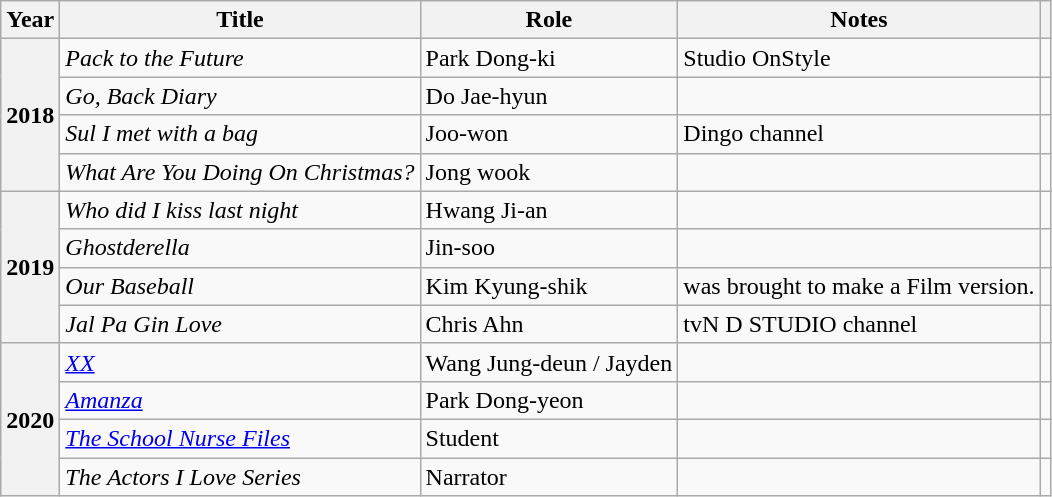<table class="wikitable  plainrowheaders">
<tr>
<th scope="col">Year</th>
<th scope="col">Title</th>
<th scope="col">Role</th>
<th scope="col">Notes</th>
<th scope="col" class="unsortable"></th>
</tr>
<tr>
<th scope="row" rowspan=4>2018</th>
<td><em>Pack to the Future</em></td>
<td>Park Dong-ki</td>
<td>Studio OnStyle</td>
<td></td>
</tr>
<tr>
<td><em>Go, Back Diary</em></td>
<td>Do Jae-hyun</td>
<td></td>
<td></td>
</tr>
<tr>
<td><em>Sul I met with a bag</em></td>
<td>Joo-won</td>
<td>Dingo channel</td>
<td></td>
</tr>
<tr>
<td><em>What Are You Doing On Christmas?</em></td>
<td>Jong wook</td>
<td></td>
<td></td>
</tr>
<tr>
<th scope="row" rowspan=4>2019</th>
<td><em>Who did I kiss last night</em></td>
<td>Hwang Ji-an</td>
<td></td>
<td></td>
</tr>
<tr>
<td><em>Ghostderella</em></td>
<td>Jin-soo</td>
<td></td>
<td></td>
</tr>
<tr>
<td><em>Our Baseball</em></td>
<td>Kim Kyung-shik</td>
<td>was brought to make a Film version.</td>
<td></td>
</tr>
<tr>
<td><em>Jal Pa Gin Love</em></td>
<td>Chris Ahn</td>
<td>tvN D STUDIO channel</td>
<td></td>
</tr>
<tr>
<th scope="row" rowspan=4>2020</th>
<td><em><a href='#'>XX</a></em></td>
<td>Wang Jung-deun / Jayden</td>
<td></td>
<td></td>
</tr>
<tr>
<td><em><a href='#'>Amanza</a></em></td>
<td>Park Dong-yeon</td>
<td></td>
<td></td>
</tr>
<tr>
<td><em><a href='#'>The School Nurse Files</a></em></td>
<td>Student</td>
<td></td>
<td></td>
</tr>
<tr>
<td><em>The Actors I Love Series</em></td>
<td>Narrator</td>
<td></td>
<td></td>
</tr>
</table>
